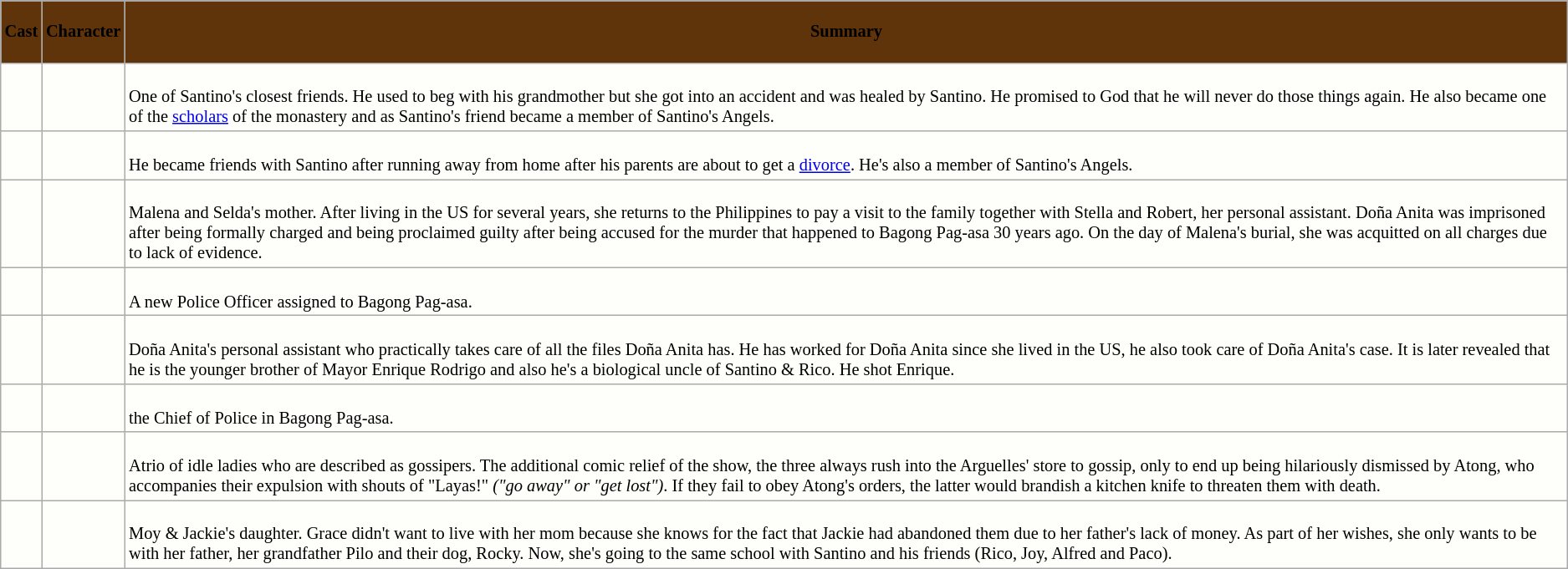<table class="wikitable" style=" background:#FEFEFA; font-size: 85%;">
<tr>
<th style="background:#5F340A ;"><p>Cast</p></th>
<th style="background:#5F340A; "><p>Character</p></th>
<th style="background:#5F340A ;"><p>Summary</p></th>
</tr>
<tr>
<td></td>
<td></td>
<td><br>One of Santino's closest friends. He used to beg with his grandmother but she got into an accident and was healed by Santino. He promised to God that he will never do those things again. He also became one of the <a href='#'>scholars</a> of the monastery and as Santino's friend became a member of Santino's Angels.</td>
</tr>
<tr>
<td></td>
<td></td>
<td><br>He became friends with Santino after running away from home after his parents are about to get a <a href='#'>divorce</a>. He's also a member of Santino's Angels.</td>
</tr>
<tr>
<td></td>
<td></td>
<td><br>Malena and Selda's mother. After living in the US for several years, she returns to the Philippines to pay a visit to the family together with Stella and Robert, her personal assistant. Doña Anita was imprisoned after being formally charged and being proclaimed guilty after being accused for the murder that happened to Bagong Pag-asa 30 years ago. On the day of Malena's burial, she was acquitted on all charges due to lack of evidence.</td>
</tr>
<tr>
<td></td>
<td></td>
<td><br>A new Police Officer assigned to Bagong Pag-asa.</td>
</tr>
<tr>
<td></td>
<td></td>
<td><br>Doña Anita's personal assistant who practically takes care of all the files Doña Anita has. He has worked for Doña Anita since she lived in the US, he also took care of Doña Anita's case. It is later revealed that he is the younger brother of Mayor Enrique Rodrigo and also he's a biological uncle of Santino & Rico. He shot Enrique.</td>
</tr>
<tr>
<td></td>
<td></td>
<td><br>the Chief of Police in Bagong Pag-asa.</td>
</tr>
<tr>
<td></td>
<td></td>
<td><br>Atrio of idle ladies who are described as gossipers. The additional comic relief of the show, the three always rush into the Arguelles' store to gossip, only to end up being hilariously dismissed by Atong, who accompanies their expulsion with shouts of "Layas!" <em>("go away" or "get lost")</em>. If they fail to obey Atong's orders, the latter would brandish a kitchen knife to threaten them with death.</td>
</tr>
<tr>
<td></td>
<td></td>
<td><br>Moy & Jackie's daughter. Grace didn't want to live with her mom because she knows for the fact that Jackie had abandoned them due to her father's lack of money. As part of her wishes, she only wants to be with her father, her grandfather Pilo and their dog, Rocky. Now, she's going to the same school with Santino and his friends (Rico, Joy, Alfred and Paco).</td>
</tr>
</table>
